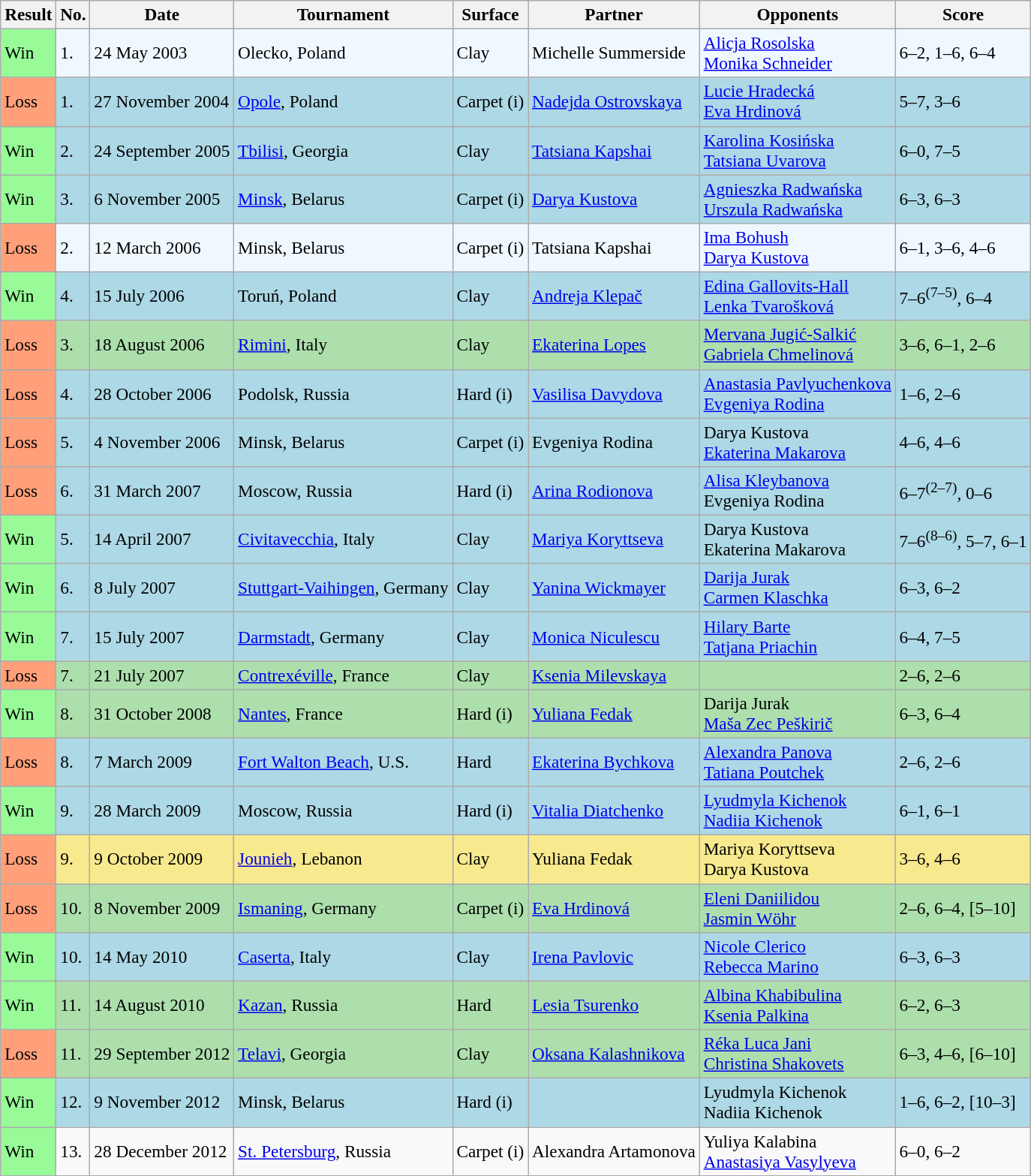<table class="sortable wikitable" style=font-size:97%>
<tr>
<th>Result</th>
<th>No.</th>
<th>Date</th>
<th>Tournament</th>
<th>Surface</th>
<th>Partner</th>
<th>Opponents</th>
<th>Score</th>
</tr>
<tr style="background:#f0f8ff;">
<td style="background:#98fb98;">Win</td>
<td>1.</td>
<td>24 May 2003</td>
<td>Olecko, Poland</td>
<td>Clay</td>
<td> Michelle Summerside</td>
<td> <a href='#'>Alicja Rosolska</a> <br>  <a href='#'>Monika Schneider</a></td>
<td>6–2, 1–6, 6–4</td>
</tr>
<tr style="background:lightblue;">
<td style="background:#ffa07a;">Loss</td>
<td>1.</td>
<td>27 November 2004</td>
<td><a href='#'>Opole</a>, Poland</td>
<td>Carpet (i)</td>
<td> <a href='#'>Nadejda Ostrovskaya</a></td>
<td> <a href='#'>Lucie Hradecká</a> <br>  <a href='#'>Eva Hrdinová</a></td>
<td>5–7, 3–6</td>
</tr>
<tr style="background:lightblue;">
<td style="background:#98fb98;">Win</td>
<td>2.</td>
<td>24 September 2005</td>
<td><a href='#'>Tbilisi</a>, Georgia</td>
<td>Clay</td>
<td> <a href='#'>Tatsiana Kapshai</a></td>
<td> <a href='#'>Karolina Kosińska</a> <br>  <a href='#'>Tatsiana Uvarova</a></td>
<td>6–0, 7–5</td>
</tr>
<tr style="background:lightblue;">
<td style="background:#98fb98;">Win</td>
<td>3.</td>
<td>6 November 2005</td>
<td><a href='#'>Minsk</a>, Belarus</td>
<td>Carpet (i)</td>
<td> <a href='#'>Darya Kustova</a></td>
<td> <a href='#'>Agnieszka Radwańska</a> <br>  <a href='#'>Urszula Radwańska</a></td>
<td>6–3, 6–3</td>
</tr>
<tr style="background:#f0f8ff;">
<td style="background:#ffa07a;">Loss</td>
<td>2.</td>
<td>12 March 2006</td>
<td>Minsk, Belarus</td>
<td>Carpet (i)</td>
<td> Tatsiana Kapshai</td>
<td> <a href='#'>Ima Bohush</a> <br>  <a href='#'>Darya Kustova</a></td>
<td>6–1, 3–6, 4–6</td>
</tr>
<tr style="background:lightblue;">
<td style="background:#98fb98;">Win</td>
<td>4.</td>
<td>15 July 2006</td>
<td>Toruń, Poland</td>
<td>Clay</td>
<td> <a href='#'>Andreja Klepač</a></td>
<td> <a href='#'>Edina Gallovits-Hall</a> <br>  <a href='#'>Lenka Tvarošková</a></td>
<td>7–6<sup>(7–5)</sup>, 6–4</td>
</tr>
<tr bgcolor=ADDFAD>
<td style="background:#ffa07a;">Loss</td>
<td>3.</td>
<td>18 August 2006</td>
<td><a href='#'>Rimini</a>, Italy</td>
<td>Clay</td>
<td> <a href='#'>Ekaterina Lopes</a></td>
<td> <a href='#'>Mervana Jugić-Salkić</a> <br>  <a href='#'>Gabriela Chmelinová</a></td>
<td>3–6, 6–1, 2–6</td>
</tr>
<tr style="background:lightblue;">
<td style="background:#ffa07a;">Loss</td>
<td>4.</td>
<td>28 October 2006</td>
<td>Podolsk, Russia</td>
<td>Hard (i)</td>
<td> <a href='#'>Vasilisa Davydova</a></td>
<td> <a href='#'>Anastasia Pavlyuchenkova</a> <br>  <a href='#'>Evgeniya Rodina</a></td>
<td>1–6, 2–6</td>
</tr>
<tr style="background:lightblue;">
<td style="background:#ffa07a;">Loss</td>
<td>5.</td>
<td>4 November 2006</td>
<td>Minsk, Belarus</td>
<td>Carpet (i)</td>
<td> Evgeniya Rodina</td>
<td> Darya Kustova <br>  <a href='#'>Ekaterina Makarova</a></td>
<td>4–6, 4–6</td>
</tr>
<tr style="background:lightblue;">
<td style="background:#ffa07a;">Loss</td>
<td>6.</td>
<td>31 March 2007</td>
<td>Moscow, Russia</td>
<td>Hard (i)</td>
<td> <a href='#'>Arina Rodionova</a></td>
<td> <a href='#'>Alisa Kleybanova</a> <br>  Evgeniya Rodina</td>
<td>6–7<sup>(2–7)</sup>, 0–6</td>
</tr>
<tr style="background:lightblue;">
<td style="background:#98fb98;">Win</td>
<td>5.</td>
<td>14 April 2007</td>
<td><a href='#'>Civitavecchia</a>, Italy</td>
<td>Clay</td>
<td> <a href='#'>Mariya Koryttseva</a></td>
<td> Darya Kustova <br>  Ekaterina Makarova</td>
<td>7–6<sup>(8–6)</sup>, 5–7, 6–1</td>
</tr>
<tr style="background:lightblue;">
<td style="background:#98fb98;">Win</td>
<td>6.</td>
<td>8 July 2007</td>
<td><a href='#'>Stuttgart-Vaihingen</a>, Germany</td>
<td>Clay</td>
<td> <a href='#'>Yanina Wickmayer</a></td>
<td> <a href='#'>Darija Jurak</a> <br>  <a href='#'>Carmen Klaschka</a></td>
<td>6–3, 6–2</td>
</tr>
<tr style="background:lightblue;">
<td style="background:#98fb98;">Win</td>
<td>7.</td>
<td>15 July 2007</td>
<td><a href='#'>Darmstadt</a>, Germany</td>
<td>Clay</td>
<td> <a href='#'>Monica Niculescu</a></td>
<td> <a href='#'>Hilary Barte</a> <br>  <a href='#'>Tatjana Priachin</a></td>
<td>6–4, 7–5</td>
</tr>
<tr style="background:#addfad;">
<td style="background:#ffa07a;">Loss</td>
<td>7.</td>
<td>21 July 2007</td>
<td><a href='#'>Contrexéville</a>, France</td>
<td>Clay</td>
<td> <a href='#'>Ksenia Milevskaya</a></td>
<td></td>
<td>2–6, 2–6</td>
</tr>
<tr style="background:#addfad;">
<td style="background:#98fb98;">Win</td>
<td>8.</td>
<td>31 October 2008</td>
<td><a href='#'>Nantes</a>, France</td>
<td>Hard (i)</td>
<td> <a href='#'>Yuliana Fedak</a></td>
<td> Darija Jurak <br>  <a href='#'>Maša Zec Peškirič</a></td>
<td>6–3, 6–4</td>
</tr>
<tr style="background:lightblue;">
<td style="background:#ffa07a;">Loss</td>
<td>8.</td>
<td>7 March 2009</td>
<td><a href='#'>Fort Walton Beach</a>, U.S.</td>
<td>Hard</td>
<td> <a href='#'>Ekaterina Bychkova</a></td>
<td> <a href='#'>Alexandra Panova</a> <br>  <a href='#'>Tatiana Poutchek</a></td>
<td>2–6, 2–6</td>
</tr>
<tr style="background:lightblue;">
<td style="background:#98fb98;">Win</td>
<td>9.</td>
<td>28 March 2009</td>
<td>Moscow, Russia</td>
<td>Hard (i)</td>
<td> <a href='#'>Vitalia Diatchenko</a></td>
<td> <a href='#'>Lyudmyla Kichenok</a> <br>  <a href='#'>Nadiia Kichenok</a></td>
<td>6–1, 6–1</td>
</tr>
<tr style="background:#f7e98e;">
<td style="background:#ffa07a;">Loss</td>
<td>9.</td>
<td>9 October 2009</td>
<td><a href='#'>Jounieh</a>, Lebanon</td>
<td>Clay</td>
<td> Yuliana Fedak</td>
<td> Mariya Koryttseva <br>  Darya Kustova</td>
<td>3–6, 4–6</td>
</tr>
<tr style="background:#addfad;">
<td style="background:#ffa07a;">Loss</td>
<td>10.</td>
<td>8 November 2009</td>
<td><a href='#'>Ismaning</a>, Germany</td>
<td>Carpet (i)</td>
<td> <a href='#'>Eva Hrdinová</a></td>
<td> <a href='#'>Eleni Daniilidou</a> <br>  <a href='#'>Jasmin Wöhr</a></td>
<td>2–6, 6–4, [5–10]</td>
</tr>
<tr style="background:lightblue;">
<td style="background:#98fb98;">Win</td>
<td>10.</td>
<td>14 May 2010</td>
<td><a href='#'>Caserta</a>, Italy</td>
<td>Clay</td>
<td> <a href='#'>Irena Pavlovic</a></td>
<td> <a href='#'>Nicole Clerico</a> <br>  <a href='#'>Rebecca Marino</a></td>
<td>6–3, 6–3</td>
</tr>
<tr style="background:#addfad;">
<td style="background:#98fb98;">Win</td>
<td>11.</td>
<td>14 August 2010</td>
<td><a href='#'>Kazan</a>, Russia</td>
<td>Hard</td>
<td> <a href='#'>Lesia Tsurenko</a></td>
<td> <a href='#'>Albina Khabibulina</a> <br>  <a href='#'>Ksenia Palkina</a></td>
<td>6–2, 6–3</td>
</tr>
<tr style="background:#addfad;">
<td style="background:#ffa07a;">Loss</td>
<td>11.</td>
<td>29 September 2012</td>
<td><a href='#'>Telavi</a>, Georgia</td>
<td>Clay</td>
<td> <a href='#'>Oksana Kalashnikova</a></td>
<td> <a href='#'>Réka Luca Jani</a> <br>  <a href='#'>Christina Shakovets</a></td>
<td>6–3, 4–6, [6–10]</td>
</tr>
<tr style="background:lightblue;">
<td style="background:#98fb98;">Win</td>
<td>12.</td>
<td>9 November 2012</td>
<td>Minsk, Belarus</td>
<td>Hard (i)</td>
<td></td>
<td> Lyudmyla Kichenok <br>  Nadiia Kichenok</td>
<td>1–6, 6–2, [10–3]</td>
</tr>
<tr>
<td style="background:#98fb98;">Win</td>
<td>13.</td>
<td>28 December 2012</td>
<td><a href='#'>St. Petersburg</a>, Russia</td>
<td>Carpet (i)</td>
<td> Alexandra Artamonova</td>
<td> Yuliya Kalabina <br>  <a href='#'>Anastasiya Vasylyeva</a></td>
<td>6–0, 6–2</td>
</tr>
</table>
